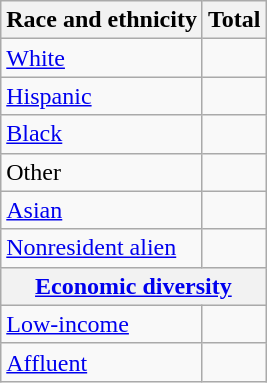<table class="wikitable floatright sortable collapsible"; text-align:right; font-size:80%;">
<tr>
<th>Race and ethnicity</th>
<th colspan="2" data-sort-type=number>Total</th>
</tr>
<tr>
<td><a href='#'>White</a></td>
<td align=right></td>
</tr>
<tr>
<td><a href='#'>Hispanic</a></td>
<td align=right></td>
</tr>
<tr>
<td><a href='#'>Black</a></td>
<td align=right></td>
</tr>
<tr>
<td>Other</td>
<td align=right></td>
</tr>
<tr>
<td><a href='#'>Asian</a></td>
<td align=right></td>
</tr>
<tr>
<td><a href='#'>Nonresident alien</a></td>
<td align=right></td>
</tr>
<tr>
<th colspan="4" data-sort-type=number><a href='#'>Economic diversity</a></th>
</tr>
<tr>
<td><a href='#'>Low-income</a></td>
<td align=right></td>
</tr>
<tr>
<td><a href='#'>Affluent</a></td>
<td align=right></td>
</tr>
</table>
